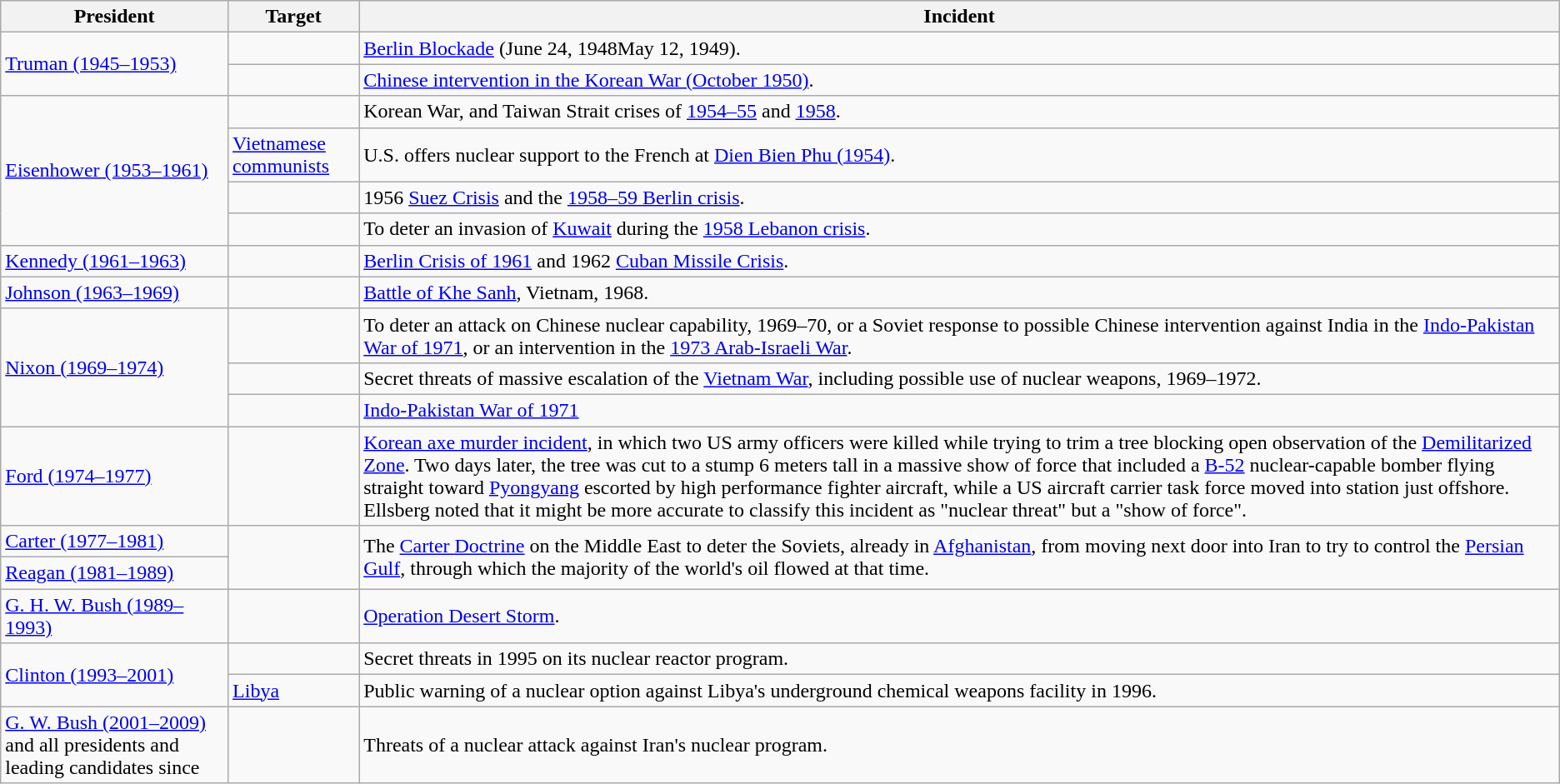<table class="wikitable">
<tr>
<th>President</th>
<th>Target</th>
<th>Incident</th>
</tr>
<tr>
<td rowspan="2"><a href='#'>Truman (1945–1953)</a></td>
<td></td>
<td><a href='#'>Berlin Blockade</a> (June 24, 1948May 12, 1949).</td>
</tr>
<tr>
<td></td>
<td><a href='#'>Chinese intervention in the Korean War (October 1950)</a>.</td>
</tr>
<tr>
<td rowspan="4"><a href='#'>Eisenhower (1953–1961)</a></td>
<td></td>
<td>Korean War, and Taiwan Strait crises of <a href='#'>1954–55</a> and <a href='#'>1958</a>.</td>
</tr>
<tr>
<td> <a href='#'>Vietnamese communists</a></td>
<td>U.S. offers nuclear support to the French at <a href='#'>Dien Bien Phu (1954)</a>.</td>
</tr>
<tr>
<td></td>
<td>1956 <a href='#'>Suez Crisis</a> and the <a href='#'>1958–59 Berlin crisis</a>.</td>
</tr>
<tr>
<td></td>
<td>To deter an invasion of <a href='#'>Kuwait</a> during the <a href='#'>1958 Lebanon crisis</a>.</td>
</tr>
<tr>
<td><a href='#'>Kennedy (1961–1963)</a></td>
<td></td>
<td><a href='#'>Berlin Crisis of 1961</a> and 1962 <a href='#'>Cuban Missile Crisis</a>.</td>
</tr>
<tr>
<td><a href='#'>Johnson (1963–1969)</a></td>
<td></td>
<td><a href='#'>Battle of Khe Sanh</a>, Vietnam, 1968.</td>
</tr>
<tr>
<td rowspan="3"><a href='#'>Nixon (1969–1974)</a></td>
<td></td>
<td>To deter an attack on Chinese nuclear capability, 1969–70, or a Soviet response to possible Chinese intervention against India in the <a href='#'>Indo-Pakistan War of 1971</a>, or an intervention in the <a href='#'>1973 Arab-Israeli War</a>.</td>
</tr>
<tr>
<td></td>
<td>Secret threats of massive escalation of the <a href='#'>Vietnam War</a>, including possible use of nuclear weapons, 1969–1972.</td>
</tr>
<tr>
<td></td>
<td><a href='#'>Indo-Pakistan War of 1971</a></td>
</tr>
<tr>
<td><a href='#'>Ford (1974–1977)</a></td>
<td></td>
<td><a href='#'>Korean axe murder incident</a>, in which two US army officers were killed while trying to trim a tree blocking open observation of the <a href='#'>Demilitarized Zone</a>.  Two days later, the tree was cut to a stump 6 meters tall in a massive show of force that included a <a href='#'>B-52</a> nuclear-capable bomber flying straight toward <a href='#'>Pyongyang</a> escorted by high performance fighter aircraft, while a US aircraft carrier task force moved into station just offshore.  Ellsberg noted that it might be more accurate to classify this incident  as  "nuclear threat" but a "show of force".</td>
</tr>
<tr>
<td><a href='#'>Carter (1977–1981)</a></td>
<td rowspan="2"></td>
<td rowspan="2">The <a href='#'>Carter Doctrine</a> on the Middle East to deter the Soviets, already in <a href='#'>Afghanistan</a>, from moving next door into Iran to try to control the <a href='#'>Persian Gulf</a>, through which the majority of the world's oil flowed at that time.</td>
</tr>
<tr>
<td><a href='#'>Reagan (1981–1989)</a></td>
</tr>
<tr>
<td><a href='#'>G. H. W. Bush (1989–1993)</a></td>
<td></td>
<td><a href='#'>Operation Desert Storm</a>.</td>
</tr>
<tr>
<td rowspan="2"><a href='#'>Clinton (1993–2001)</a></td>
<td></td>
<td>Secret threats in 1995 on its nuclear reactor program.</td>
</tr>
<tr>
<td> <a href='#'>Libya</a></td>
<td>Public warning of a nuclear option against Libya's underground chemical weapons facility in 1996.</td>
</tr>
<tr>
<td><a href='#'>G. W. Bush (2001–2009)</a> and all presidents and leading candidates since</td>
<td></td>
<td>Threats of a nuclear attack against Iran's nuclear program.</td>
</tr>
</table>
